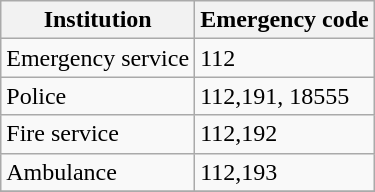<table class="wikitable">
<tr>
<th>Institution</th>
<th>Emergency code</th>
</tr>
<tr>
<td>Emergency service</td>
<td>112</td>
</tr>
<tr>
<td>Police</td>
<td>112,191, 18555</td>
</tr>
<tr>
<td>Fire service</td>
<td>112,192</td>
</tr>
<tr>
<td>Ambulance</td>
<td>112,193</td>
</tr>
<tr>
</tr>
</table>
